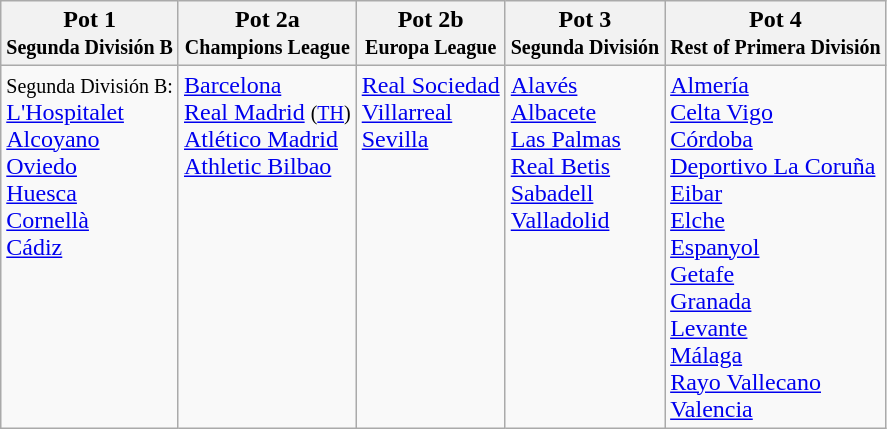<table class="wikitable">
<tr>
<th>Pot 1<br><small>Segunda División B</small></th>
<th>Pot 2a<br><small>Champions League</small></th>
<th>Pot 2b<br><small>Europa League</small></th>
<th>Pot 3<br><small>Segunda División</small></th>
<th>Pot 4<br><small>Rest of Primera División</small></th>
</tr>
<tr>
<td valign=top><small>Segunda División B:</small><br><a href='#'>L'Hospitalet</a><br><a href='#'>Alcoyano</a><br><a href='#'>Oviedo</a><br><a href='#'>Huesca</a><br><a href='#'>Cornellà</a><br><a href='#'>Cádiz</a></td>
<td valign=top><a href='#'>Barcelona</a><br><a href='#'>Real Madrid</a> <small>(<a href='#'>TH</a>)</small><br><a href='#'>Atlético Madrid</a><br><a href='#'>Athletic Bilbao</a></td>
<td valign=top><a href='#'>Real Sociedad</a><br><a href='#'>Villarreal</a><br><a href='#'>Sevilla</a></td>
<td valign=top><a href='#'>Alavés</a><br><a href='#'>Albacete</a><br><a href='#'>Las Palmas</a><br><a href='#'>Real Betis</a><br><a href='#'>Sabadell</a><br><a href='#'>Valladolid</a></td>
<td valign=top><a href='#'>Almería</a><br><a href='#'>Celta Vigo</a><br><a href='#'>Córdoba</a><br><a href='#'>Deportivo La Coruña</a><br><a href='#'>Eibar</a><br><a href='#'>Elche</a><br><a href='#'>Espanyol</a><br><a href='#'>Getafe</a><br><a href='#'>Granada</a><br><a href='#'>Levante</a><br><a href='#'>Málaga</a><br><a href='#'>Rayo Vallecano</a><br><a href='#'>Valencia</a></td>
</tr>
</table>
